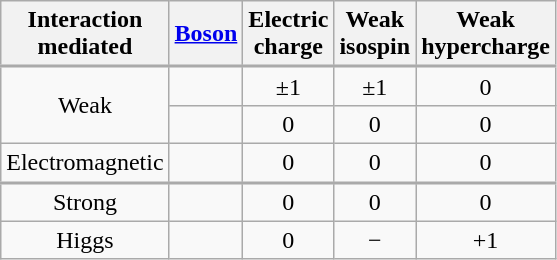<table class = "wikitable" style = "text-align:center">
<tr>
<th>Interaction<br> mediated</th>
<th><a href='#'>Boson</a></th>
<th>Electric <br> charge <br> </th>
<th>Weak <br> isospin <br> </th>
<th>Weak <br> hypercharge <br> </th>
</tr>
<tr style="border-top: 2pt #aaa solid;">
<td rowspan = "2">Weak</td>
<td></td>
<td>±1</td>
<td>±1</td>
<td>0</td>
</tr>
<tr>
<td></td>
<td>0</td>
<td>0</td>
<td>0</td>
</tr>
<tr style="border-bottom: 2pt #aaa solid;">
<td>Electromagnetic</td>
<td></td>
<td>0</td>
<td>0</td>
<td>0</td>
</tr>
<tr>
<td>Strong</td>
<td></td>
<td>0</td>
<td>0</td>
<td>0</td>
</tr>
<tr>
<td>Higgs</td>
<td></td>
<td>0</td>
<td>−</td>
<td>+1</td>
</tr>
</table>
